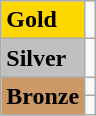<table class="wikitable">
<tr>
<td bgcolor="gold"><strong>Gold</strong></td>
<td></td>
</tr>
<tr>
<td bgcolor="silver"><strong>Silver</strong></td>
<td></td>
</tr>
<tr>
<td rowspan="2" bgcolor="#cc9966"><strong>Bronze</strong></td>
<td></td>
</tr>
<tr>
<td></td>
</tr>
</table>
